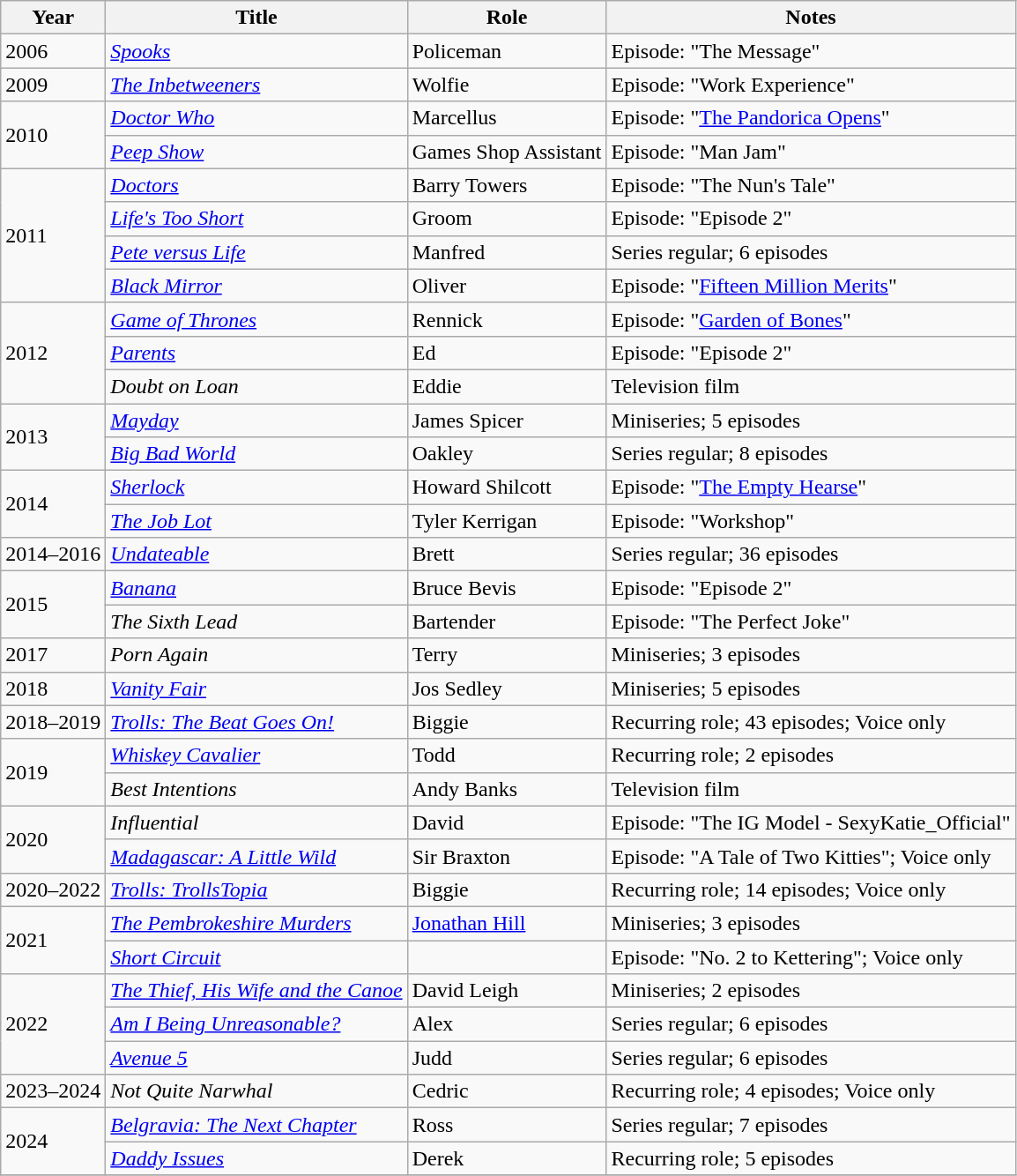<table class="wikitable sortable">
<tr>
<th>Year</th>
<th>Title</th>
<th>Role</th>
<th class="unsortable">Notes</th>
</tr>
<tr>
<td>2006</td>
<td><em><a href='#'>Spooks</a></em></td>
<td>Policeman</td>
<td>Episode: "The Message"</td>
</tr>
<tr>
<td>2009</td>
<td><em><a href='#'>The Inbetweeners</a></em></td>
<td>Wolfie</td>
<td>Episode: "Work Experience"</td>
</tr>
<tr>
<td rowspan="2">2010</td>
<td><em><a href='#'>Doctor Who</a></em></td>
<td>Marcellus</td>
<td>Episode: "<a href='#'>The Pandorica Opens</a>"</td>
</tr>
<tr>
<td><em><a href='#'>Peep Show</a></em></td>
<td>Games Shop Assistant</td>
<td>Episode: "Man Jam"</td>
</tr>
<tr>
<td rowspan="4">2011</td>
<td><em><a href='#'>Doctors</a></em></td>
<td>Barry Towers</td>
<td>Episode: "The Nun's Tale"</td>
</tr>
<tr>
<td><em><a href='#'>Life's Too Short</a></em></td>
<td>Groom</td>
<td>Episode: "Episode 2"</td>
</tr>
<tr>
<td><em><a href='#'>Pete versus Life</a></em></td>
<td>Manfred</td>
<td>Series regular; 6 episodes</td>
</tr>
<tr>
<td><em><a href='#'>Black Mirror</a></em></td>
<td>Oliver</td>
<td>Episode: "<a href='#'>Fifteen Million Merits</a>"</td>
</tr>
<tr>
<td rowspan="3">2012</td>
<td><em><a href='#'>Game of Thrones</a></em></td>
<td>Rennick</td>
<td>Episode: "<a href='#'>Garden of Bones</a>"</td>
</tr>
<tr>
<td><em><a href='#'>Parents</a></em></td>
<td>Ed</td>
<td>Episode: "Episode 2"</td>
</tr>
<tr>
<td><em>Doubt on Loan</em></td>
<td>Eddie</td>
<td>Television film</td>
</tr>
<tr>
<td rowspan="2">2013</td>
<td><em><a href='#'>Mayday</a></em></td>
<td>James Spicer</td>
<td>Miniseries; 5 episodes</td>
</tr>
<tr>
<td><em><a href='#'>Big Bad World</a></em></td>
<td>Oakley</td>
<td>Series regular; 8 episodes</td>
</tr>
<tr>
<td rowspan="2">2014</td>
<td><em><a href='#'>Sherlock</a></em></td>
<td>Howard Shilcott</td>
<td>Episode: "<a href='#'>The Empty Hearse</a>"</td>
</tr>
<tr>
<td><em><a href='#'>The Job Lot</a></em></td>
<td>Tyler Kerrigan</td>
<td>Episode: "Workshop"</td>
</tr>
<tr>
<td>2014–2016</td>
<td><em><a href='#'>Undateable</a></em></td>
<td>Brett</td>
<td>Series regular; 36 episodes</td>
</tr>
<tr>
<td rowspan="2">2015</td>
<td><em><a href='#'>Banana</a></em></td>
<td>Bruce Bevis</td>
<td>Episode: "Episode 2"</td>
</tr>
<tr>
<td><em>The Sixth Lead</em></td>
<td>Bartender</td>
<td>Episode: "The Perfect Joke"</td>
</tr>
<tr>
<td>2017</td>
<td><em>Porn Again</em></td>
<td>Terry</td>
<td>Miniseries; 3 episodes</td>
</tr>
<tr>
<td>2018</td>
<td><em><a href='#'>Vanity Fair</a></em></td>
<td>Jos Sedley</td>
<td>Miniseries; 5 episodes</td>
</tr>
<tr>
<td>2018–2019</td>
<td><em><a href='#'>Trolls: The Beat Goes On!</a></em></td>
<td>Biggie</td>
<td>Recurring role; 43 episodes; Voice only</td>
</tr>
<tr>
<td rowspan="2">2019</td>
<td><em><a href='#'>Whiskey Cavalier</a></em></td>
<td>Todd</td>
<td>Recurring role; 2 episodes</td>
</tr>
<tr>
<td><em>Best Intentions</em></td>
<td>Andy Banks</td>
<td>Television film</td>
</tr>
<tr>
<td rowspan="2">2020</td>
<td><em>Influential</em></td>
<td>David</td>
<td>Episode: "The IG Model - SexyKatie_Official"</td>
</tr>
<tr>
<td><em><a href='#'>Madagascar: A Little Wild</a></em></td>
<td>Sir Braxton</td>
<td>Episode: "A Tale of Two Kitties"; Voice only</td>
</tr>
<tr>
<td>2020–2022</td>
<td><em><a href='#'>Trolls: TrollsTopia</a></em></td>
<td>Biggie</td>
<td>Recurring role; 14 episodes; Voice only</td>
</tr>
<tr>
<td rowspan="2">2021</td>
<td><em><a href='#'>The Pembrokeshire Murders</a></em></td>
<td><a href='#'>Jonathan Hill</a></td>
<td>Miniseries; 3 episodes</td>
</tr>
<tr>
<td><em><a href='#'>Short Circuit</a></em></td>
<td></td>
<td>Episode: "No. 2 to Kettering"; Voice only</td>
</tr>
<tr>
<td rowspan="3">2022</td>
<td><em><a href='#'>The Thief, His Wife and the Canoe</a></em></td>
<td>David Leigh</td>
<td>Miniseries; 2 episodes</td>
</tr>
<tr>
<td><em><a href='#'>Am I Being Unreasonable?</a></em></td>
<td>Alex</td>
<td>Series regular; 6 episodes</td>
</tr>
<tr>
<td><em><a href='#'>Avenue 5</a></em></td>
<td>Judd</td>
<td>Series regular; 6 episodes</td>
</tr>
<tr>
<td>2023–2024</td>
<td><em>Not Quite Narwhal</em></td>
<td>Cedric</td>
<td>Recurring role; 4 episodes; Voice only</td>
</tr>
<tr>
<td rowspan="2">2024</td>
<td><em><a href='#'>Belgravia: The Next Chapter</a></em></td>
<td>Ross</td>
<td>Series regular; 7 episodes</td>
</tr>
<tr>
<td><em><a href='#'>Daddy Issues</a></em></td>
<td>Derek</td>
<td>Recurring role; 5 episodes</td>
</tr>
<tr>
</tr>
</table>
